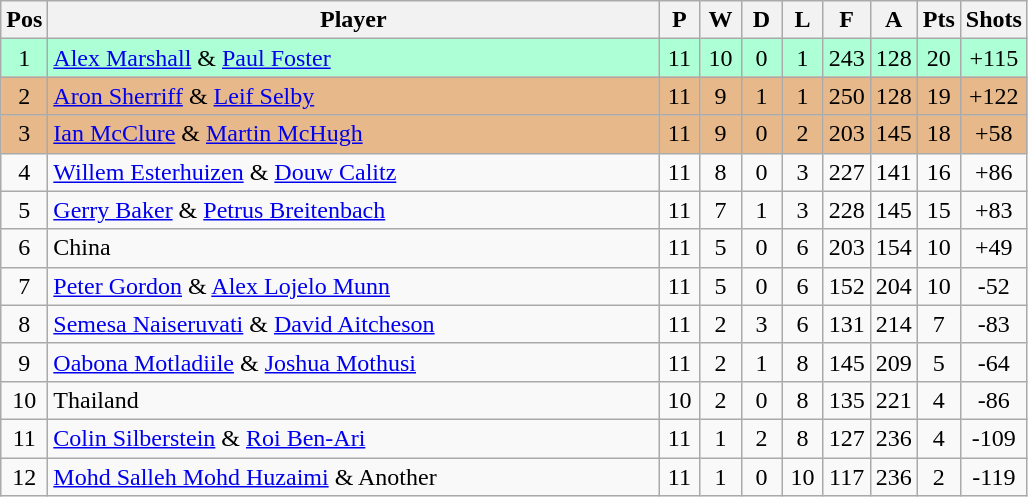<table class="wikitable" style="font-size: 100%">
<tr>
<th width=20>Pos</th>
<th width=400>Player</th>
<th width=20>P</th>
<th width=20>W</th>
<th width=20>D</th>
<th width=20>L</th>
<th width=20>F</th>
<th width=20>A</th>
<th width=20>Pts</th>
<th width=20>Shots</th>
</tr>
<tr align=center style="background: #ADFFD6;">
<td>1</td>
<td align="left"> <a href='#'>Alex Marshall</a> & <a href='#'>Paul Foster</a></td>
<td>11</td>
<td>10</td>
<td>0</td>
<td>1</td>
<td>243</td>
<td>128</td>
<td>20</td>
<td>+115</td>
</tr>
<tr align=center style="background: #E6B88A;">
<td>2</td>
<td align="left"> <a href='#'>Aron Sherriff</a> & <a href='#'>Leif Selby</a></td>
<td>11</td>
<td>9</td>
<td>1</td>
<td>1</td>
<td>250</td>
<td>128</td>
<td>19</td>
<td>+122</td>
</tr>
<tr align=center style="background: #E6B88A;">
<td>3</td>
<td align="left"> <a href='#'>Ian McClure</a> & <a href='#'>Martin McHugh</a></td>
<td>11</td>
<td>9</td>
<td>0</td>
<td>2</td>
<td>203</td>
<td>145</td>
<td>18</td>
<td>+58</td>
</tr>
<tr align=center>
<td>4</td>
<td align="left"> <a href='#'>Willem Esterhuizen</a> & <a href='#'>Douw Calitz</a></td>
<td>11</td>
<td>8</td>
<td>0</td>
<td>3</td>
<td>227</td>
<td>141</td>
<td>16</td>
<td>+86</td>
</tr>
<tr align=center>
<td>5</td>
<td align="left"> <a href='#'>Gerry Baker</a> & <a href='#'>Petrus Breitenbach</a></td>
<td>11</td>
<td>7</td>
<td>1</td>
<td>3</td>
<td>228</td>
<td>145</td>
<td>15</td>
<td>+83</td>
</tr>
<tr align=center>
<td>6</td>
<td align="left"> China</td>
<td>11</td>
<td>5</td>
<td>0</td>
<td>6</td>
<td>203</td>
<td>154</td>
<td>10</td>
<td>+49</td>
</tr>
<tr align=center>
<td>7</td>
<td align="left"> <a href='#'>Peter Gordon</a> & <a href='#'>Alex Lojelo Munn</a></td>
<td>11</td>
<td>5</td>
<td>0</td>
<td>6</td>
<td>152</td>
<td>204</td>
<td>10</td>
<td>-52</td>
</tr>
<tr align=center>
<td>8</td>
<td align="left"> <a href='#'>Semesa Naiseruvati</a> & <a href='#'>David Aitcheson</a></td>
<td>11</td>
<td>2</td>
<td>3</td>
<td>6</td>
<td>131</td>
<td>214</td>
<td>7</td>
<td>-83</td>
</tr>
<tr align=center>
<td>9</td>
<td align="left"> <a href='#'>Oabona Motladiile</a> & <a href='#'>Joshua Mothusi</a></td>
<td>11</td>
<td>2</td>
<td>1</td>
<td>8</td>
<td>145</td>
<td>209</td>
<td>5</td>
<td>-64</td>
</tr>
<tr align=center>
<td>10</td>
<td align="left"> Thailand</td>
<td>10</td>
<td>2</td>
<td>0</td>
<td>8</td>
<td>135</td>
<td>221</td>
<td>4</td>
<td>-86</td>
</tr>
<tr align=center>
<td>11</td>
<td align="left"> <a href='#'>Colin Silberstein</a> & <a href='#'>Roi Ben-Ari</a></td>
<td>11</td>
<td>1</td>
<td>2</td>
<td>8</td>
<td>127</td>
<td>236</td>
<td>4</td>
<td>-109</td>
</tr>
<tr align=center>
<td>12</td>
<td align="left"> <a href='#'>Mohd Salleh Mohd Huzaimi</a> & Another</td>
<td>11</td>
<td>1</td>
<td>0</td>
<td>10</td>
<td>117</td>
<td>236</td>
<td>2</td>
<td>-119</td>
</tr>
</table>
